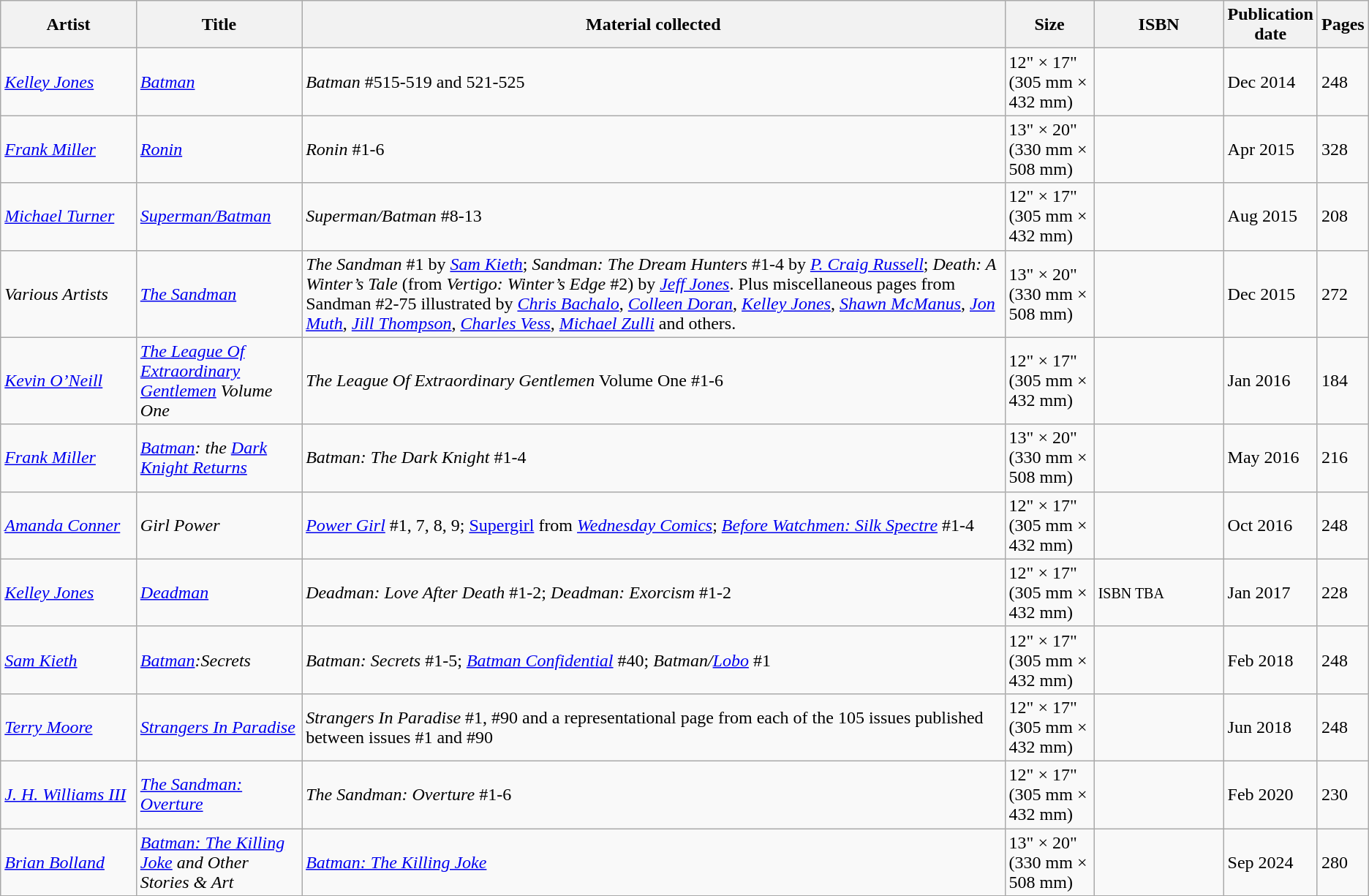<table class="wikitable">
<tr>
<th width="120">Artist</th>
<th width="145">Title</th>
<th width="665">Material collected</th>
<th width="75">Size</th>
<th width="115">ISBN</th>
<th width="25">Publication date</th>
<th width="25">Pages</th>
</tr>
<tr>
<td><em><a href='#'>Kelley Jones</a></em></td>
<td><em><a href='#'>Batman</a></em></td>
<td><em>Batman</em> #515-519 and 521-525</td>
<td>12" × 17"<br>(305 mm × 432 mm)</td>
<td><small></small></td>
<td>Dec 2014</td>
<td>248</td>
</tr>
<tr>
<td><em><a href='#'>Frank Miller</a></em></td>
<td><em><a href='#'>Ronin</a></em></td>
<td><em>Ronin</em> #1-6</td>
<td>13" × 20"<br>(330 mm × 508 mm)</td>
<td><small></small></td>
<td>Apr 2015</td>
<td>328</td>
</tr>
<tr>
<td><em><a href='#'>Michael Turner</a></em></td>
<td><em><a href='#'>Superman/Batman</a></em></td>
<td><em>Superman/Batman</em> #8-13</td>
<td>12" × 17"<br>(305 mm × 432 mm)</td>
<td><small></small></td>
<td>Aug 2015</td>
<td>208</td>
</tr>
<tr>
<td><em>Various Artists</em></td>
<td><em><a href='#'>The Sandman</a></em></td>
<td><em>The Sandman</em> #1 by <em><a href='#'>Sam Kieth</a></em>; <em>Sandman: The Dream Hunters</em> #1-4 by <em><a href='#'>P. Craig Russell</a></em>; <em>Death: A Winter’s Tale</em> (from <em>Vertigo: Winter’s Edge</em> #2) by <em><a href='#'>Jeff Jones</a></em>. Plus miscellaneous pages from Sandman #2-75 illustrated by <em><a href='#'>Chris Bachalo</a></em>, <em><a href='#'>Colleen Doran</a></em>, <em><a href='#'>Kelley Jones</a></em>, <em><a href='#'>Shawn McManus</a></em>, <em><a href='#'>Jon Muth</a></em>, <em><a href='#'>Jill Thompson</a></em>, <em><a href='#'>Charles Vess</a></em>, <em><a href='#'>Michael Zulli</a></em> and others.</td>
<td>13" × 20"<br>(330 mm × 508 mm)</td>
<td><small></small></td>
<td>Dec 2015</td>
<td>272</td>
</tr>
<tr>
<td><em><a href='#'>Kevin O’Neill</a></em></td>
<td><em><a href='#'>The League Of Extraordinary Gentlemen</a> Volume One</em></td>
<td><em>The League Of Extraordinary Gentlemen</em> Volume One #1-6</td>
<td>12" × 17"<br>(305 mm × 432 mm)</td>
<td><small></small></td>
<td>Jan 2016</td>
<td>184</td>
</tr>
<tr>
<td><em><a href='#'>Frank Miller</a></em></td>
<td><em><a href='#'>Batman</a>: the <a href='#'>Dark Knight Returns</a></em></td>
<td><em>Batman: The Dark Knight</em> #1-4</td>
<td>13" × 20"<br>(330 mm × 508 mm)</td>
<td><small></small></td>
<td>May 2016</td>
<td>216</td>
</tr>
<tr>
<td><em><a href='#'>Amanda Conner</a></em></td>
<td><em>Girl Power</em></td>
<td><em><a href='#'>Power Girl</a></em> #1, 7, 8, 9; <a href='#'>Supergirl</a> from <em><a href='#'>Wednesday Comics</a></em>; <em><a href='#'>Before Watchmen: Silk Spectre</a></em> #1-4</td>
<td>12" × 17"<br>(305 mm × 432 mm)</td>
<td><small></small></td>
<td>Oct 2016</td>
<td>248</td>
</tr>
<tr>
<td><em><a href='#'>Kelley Jones</a></em></td>
<td><em><a href='#'>Deadman</a></em></td>
<td><em>Deadman: Love After Death</em> #1-2; <em>Deadman: Exorcism</em> #1-2</td>
<td>12" × 17"<br>(305 mm × 432 mm)</td>
<td><small>ISBN TBA</small></td>
<td>Jan 2017</td>
<td>228</td>
</tr>
<tr>
<td><em><a href='#'>Sam Kieth</a></em></td>
<td><em><a href='#'>Batman</a>:Secrets</em></td>
<td><em>Batman: Secrets</em> #1-5; <em><a href='#'>Batman Confidential</a></em> #40; <em>Batman/<a href='#'>Lobo</a></em> #1</td>
<td>12" × 17"<br>(305 mm × 432 mm)</td>
<td><small></small></td>
<td>Feb 2018</td>
<td>248</td>
</tr>
<tr>
<td><em><a href='#'>Terry Moore</a></em></td>
<td><em><a href='#'>Strangers In Paradise</a></em></td>
<td><em>Strangers In Paradise</em> #1, #90 and a representational page from each of the 105 issues published between issues #1 and #90</td>
<td>12" × 17"<br>(305 mm × 432 mm)</td>
<td><small></small></td>
<td>Jun 2018</td>
<td>248</td>
</tr>
<tr>
<td><em><a href='#'>J. H. Williams III</a></em></td>
<td><em><a href='#'>The Sandman: Overture</a></em></td>
<td><em>The Sandman: Overture</em> #1-6</td>
<td>12" × 17"<br>(305 mm × 432 mm)</td>
<td><small></small></td>
<td>Feb 2020</td>
<td>230</td>
</tr>
<tr>
<td><em><a href='#'>Brian Bolland</a></em></td>
<td><em><a href='#'>Batman: The Killing Joke</a> and Other Stories & Art</em></td>
<td><em><a href='#'>Batman: The Killing Joke</a></em></td>
<td>13" × 20"<br>(330 mm × 508 mm)</td>
<td><small></small></td>
<td>Sep 2024</td>
<td>280</td>
</tr>
<tr>
</tr>
</table>
